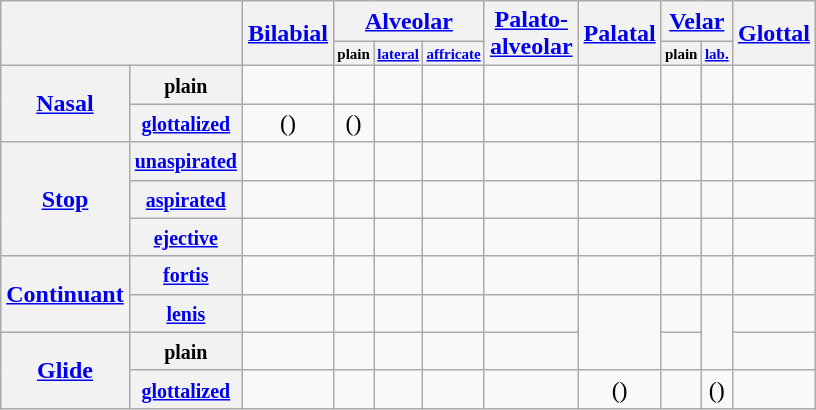<table class="wikitable" style="text-align: center;">
<tr>
<th rowspan="2"  colspan="2"></th>
<th rowspan="2"><a href='#'>Bilabial</a></th>
<th colspan="3"><a href='#'>Alveolar</a></th>
<th rowspan="2"><a href='#'>Palato-<br>alveolar</a></th>
<th rowspan="2"><a href='#'>Palatal</a></th>
<th colspan="2"><a href='#'>Velar</a></th>
<th rowspan="2"><a href='#'>Glottal</a></th>
</tr>
<tr style="font-size: x-small;">
<th>plain</th>
<th><a href='#'>lateral</a></th>
<th><a href='#'>affricate</a></th>
<th>plain</th>
<th><a href='#'>lab.</a></th>
</tr>
<tr>
<th rowspan="2"><a href='#'>Nasal</a></th>
<th><small>plain</small></th>
<td></td>
<td></td>
<td></td>
<td></td>
<td></td>
<td></td>
<td></td>
<td></td>
<td></td>
</tr>
<tr>
<th><small><a href='#'>glottalized</a></small></th>
<td>()</td>
<td>()</td>
<td></td>
<td></td>
<td></td>
<td></td>
<td></td>
<td></td>
<td></td>
</tr>
<tr>
<th rowspan="3"><a href='#'>Stop</a></th>
<th><small><a href='#'>unaspirated</a></small></th>
<td></td>
<td></td>
<td></td>
<td></td>
<td></td>
<td></td>
<td></td>
<td></td>
<td></td>
</tr>
<tr>
<th><small><a href='#'>aspirated</a></small></th>
<td></td>
<td></td>
<td></td>
<td></td>
<td></td>
<td></td>
<td></td>
<td></td>
<td></td>
</tr>
<tr>
<th><small><a href='#'>ejective</a></small></th>
<td></td>
<td></td>
<td></td>
<td></td>
<td></td>
<td></td>
<td></td>
<td></td>
<td></td>
</tr>
<tr>
<th rowspan="2"><a href='#'>Continuant</a></th>
<th><small><a href='#'>fortis</a></small></th>
<td></td>
<td></td>
<td></td>
<td></td>
<td></td>
<td></td>
<td></td>
<td></td>
<td></td>
</tr>
<tr>
<th><small><a href='#'>lenis</a></small></th>
<td></td>
<td></td>
<td></td>
<td></td>
<td></td>
<td rowspan="2"></td>
<td></td>
<td rowspan="2"></td>
<td></td>
</tr>
<tr>
<th rowspan="2"><a href='#'>Glide</a></th>
<th><small>plain</small></th>
<td></td>
<td></td>
<td></td>
<td></td>
<td></td>
<td></td>
<td></td>
</tr>
<tr>
<th><small><a href='#'>glottalized</a></small></th>
<td></td>
<td></td>
<td></td>
<td></td>
<td></td>
<td>()</td>
<td></td>
<td>()</td>
<td></td>
</tr>
</table>
